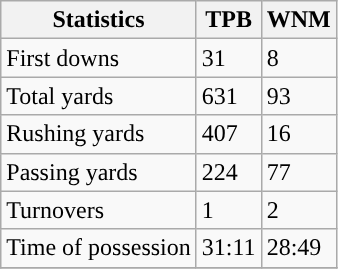<table class="wikitable" style="float: left;">
<tr>
<th>Statistics</th>
<th>TPB</th>
<th>WNM</th>
</tr>
<tr>
<td>First downs</td>
<td>31</td>
<td>8</td>
</tr>
<tr>
<td>Total yards</td>
<td>631</td>
<td>93</td>
</tr>
<tr>
<td>Rushing yards</td>
<td>407</td>
<td>16</td>
</tr>
<tr>
<td>Passing yards</td>
<td>224</td>
<td>77</td>
</tr>
<tr>
<td>Turnovers</td>
<td>1</td>
<td>2</td>
</tr>
<tr>
<td>Time of possession</td>
<td>31:11</td>
<td>28:49</td>
</tr>
<tr>
</tr>
</table>
